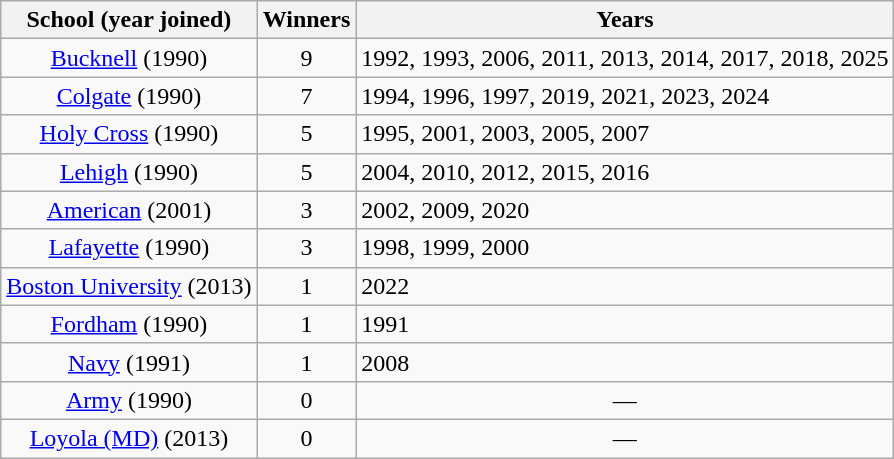<table class="wikitable">
<tr>
<th>School (year joined)</th>
<th>Winners</th>
<th>Years</th>
</tr>
<tr align="center">
<td><a href='#'>Bucknell</a> (1990)</td>
<td>9</td>
<td align="left">1992, 1993, 2006, 2011, 2013, 2014, 2017, 2018, 2025</td>
</tr>
<tr align="center">
<td><a href='#'>Colgate</a> (1990)</td>
<td>7</td>
<td align="left">1994, 1996, 1997, 2019, 2021, 2023, 2024</td>
</tr>
<tr align="center">
<td><a href='#'>Holy Cross</a> (1990)</td>
<td>5</td>
<td align="left">1995, 2001, 2003, 2005, 2007</td>
</tr>
<tr align="center">
<td><a href='#'>Lehigh</a> (1990)</td>
<td>5</td>
<td align="left">2004, 2010, 2012, 2015, 2016</td>
</tr>
<tr align="center">
<td><a href='#'>American</a> (2001)</td>
<td>3</td>
<td align="left">2002, 2009, 2020</td>
</tr>
<tr align="center">
<td><a href='#'>Lafayette</a> (1990)</td>
<td>3</td>
<td align="left">1998, 1999, 2000</td>
</tr>
<tr align=center>
<td><a href='#'>Boston University</a> (2013)</td>
<td>1</td>
<td align=left>2022</td>
</tr>
<tr align="center">
<td><a href='#'>Fordham</a> (1990) </td>
<td>1</td>
<td align="left">1991</td>
</tr>
<tr align=center>
<td><a href='#'>Navy</a> (1991)</td>
<td>1</td>
<td align="left">2008</td>
</tr>
<tr align=center>
<td><a href='#'>Army</a> (1990)</td>
<td>0</td>
<td>—</td>
</tr>
<tr align=center>
<td><a href='#'>Loyola (MD)</a> (2013)</td>
<td>0</td>
<td>—</td>
</tr>
</table>
